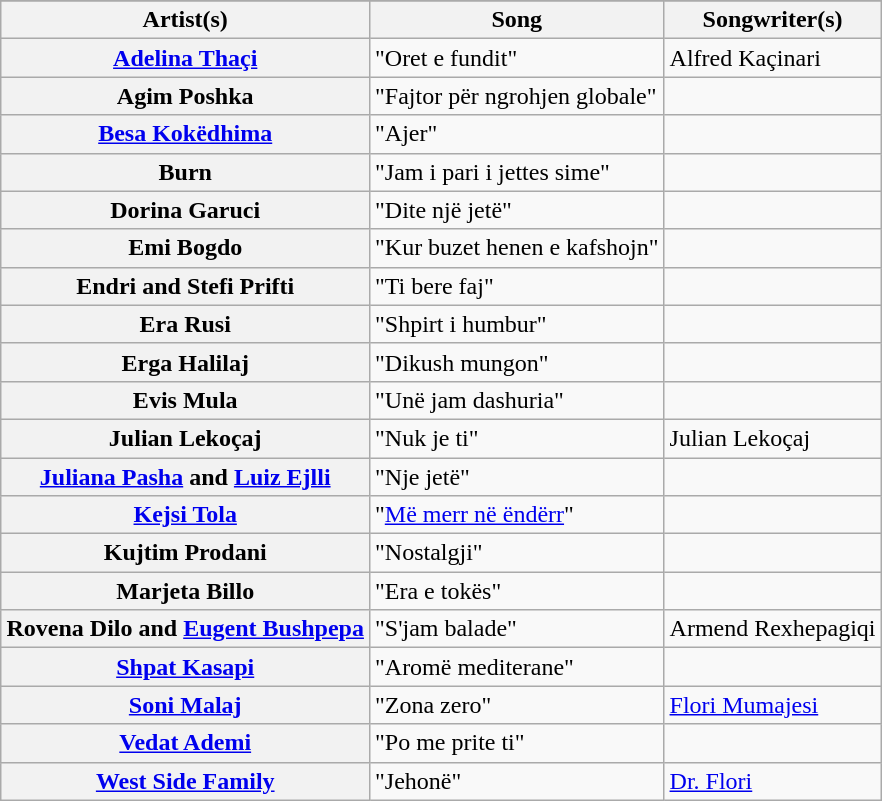<table class="wikitable sortable plainrowheaders" style="margin: 1em auto 1em auto; text-align:left">
<tr>
</tr>
<tr>
<th scope="col">Artist(s)</th>
<th scope="col">Song</th>
<th scope="col" class="unsortable">Songwriter(s)</th>
</tr>
<tr>
<th scope="row"><a href='#'>Adelina Thaçi</a></th>
<td>"Oret e fundit"</td>
<td>Alfred Kaçinari</td>
</tr>
<tr>
<th scope="row">Agim Poshka</th>
<td>"Fajtor për ngrohjen globale"</td>
<td></td>
</tr>
<tr>
<th scope="row"><a href='#'>Besa Kokëdhima</a></th>
<td>"Ajer"</td>
<td></td>
</tr>
<tr>
<th scope="row">Burn</th>
<td>"Jam i pari i jettes sime"</td>
<td></td>
</tr>
<tr>
<th scope="row">Dorina Garuci</th>
<td>"Dite një jetë"</td>
<td></td>
</tr>
<tr>
<th scope="row">Emi Bogdo</th>
<td>"Kur buzet henen e kafshojn"</td>
<td></td>
</tr>
<tr>
<th scope="row">Endri and Stefi Prifti</th>
<td>"Ti bere faj"</td>
<td></td>
</tr>
<tr>
<th scope="row">Era Rusi</th>
<td>"Shpirt i humbur"</td>
<td></td>
</tr>
<tr>
<th scope="row">Erga Halilaj</th>
<td>"Dikush mungon"</td>
<td></td>
</tr>
<tr>
<th scope="row">Evis Mula</th>
<td>"Unë jam dashuria"</td>
<td></td>
</tr>
<tr>
<th scope="row">Julian Lekoçaj</th>
<td>"Nuk je ti"</td>
<td>Julian Lekoçaj</td>
</tr>
<tr>
<th scope="row"><a href='#'>Juliana Pasha</a> and <a href='#'>Luiz Ejlli</a></th>
<td>"Nje jetë"</td>
<td></td>
</tr>
<tr>
<th scope="row"><a href='#'>Kejsi Tola</a></th>
<td>"<a href='#'>Më merr në ëndërr</a>"</td>
<td></td>
</tr>
<tr>
<th scope="row">Kujtim Prodani</th>
<td>"Nostalgji"</td>
<td></td>
</tr>
<tr>
<th scope="row">Marjeta Billo</th>
<td>"Era e tokës"</td>
<td></td>
</tr>
<tr>
<th scope="row">Rovena Dilo and <a href='#'>Eugent Bushpepa</a></th>
<td>"S'jam balade"</td>
<td>Armend Rexhepagiqi</td>
</tr>
<tr>
<th scope="row"><a href='#'>Shpat Kasapi</a></th>
<td>"Aromë mediterane"</td>
<td></td>
</tr>
<tr>
<th scope="row"><a href='#'>Soni Malaj</a></th>
<td>"Zona zero"</td>
<td><a href='#'>Flori Mumajesi</a></td>
</tr>
<tr>
<th scope="row"><a href='#'>Vedat Ademi</a></th>
<td>"Po me prite ti"</td>
<td></td>
</tr>
<tr>
<th scope="row"><a href='#'>West Side Family</a></th>
<td>"Jehonë"</td>
<td><a href='#'>Dr. Flori</a></td>
</tr>
</table>
